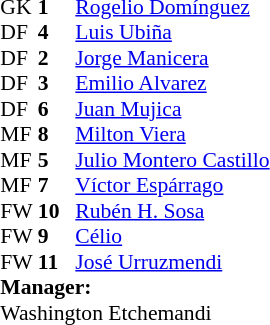<table cellspacing="0" cellpadding="0" style="font-size:90%; margin:0.2em auto;">
<tr>
<th width="25"></th>
<th width="25"></th>
</tr>
<tr>
<td>GK</td>
<td><strong>1</strong></td>
<td> <a href='#'>Rogelio Domínguez</a></td>
</tr>
<tr>
<td>DF</td>
<td><strong>4</strong></td>
<td> <a href='#'>Luis Ubiña</a></td>
</tr>
<tr>
<td>DF</td>
<td><strong>2</strong></td>
<td> <a href='#'>Jorge Manicera</a></td>
</tr>
<tr>
<td>DF</td>
<td><strong>3</strong></td>
<td> <a href='#'>Emilio Alvarez</a></td>
</tr>
<tr>
<td>DF</td>
<td><strong>6</strong></td>
<td> <a href='#'>Juan Mujica</a></td>
</tr>
<tr>
<td>MF</td>
<td><strong>8</strong></td>
<td> <a href='#'>Milton Viera</a></td>
</tr>
<tr>
<td>MF</td>
<td><strong>5</strong></td>
<td> <a href='#'>Julio Montero Castillo</a></td>
</tr>
<tr>
<td>MF</td>
<td><strong>7</strong></td>
<td> <a href='#'>Víctor Espárrago</a></td>
</tr>
<tr>
<td>FW</td>
<td><strong>10</strong></td>
<td> <a href='#'>Rubén H. Sosa</a></td>
</tr>
<tr>
<td>FW</td>
<td><strong>9</strong></td>
<td> <a href='#'>Célio</a></td>
</tr>
<tr>
<td>FW</td>
<td><strong>11</strong></td>
<td> <a href='#'>José Urruzmendi</a></td>
</tr>
<tr>
<td colspan=3><strong>Manager:</strong></td>
</tr>
<tr>
<td colspan=4> Washington Etchemandi</td>
</tr>
</table>
